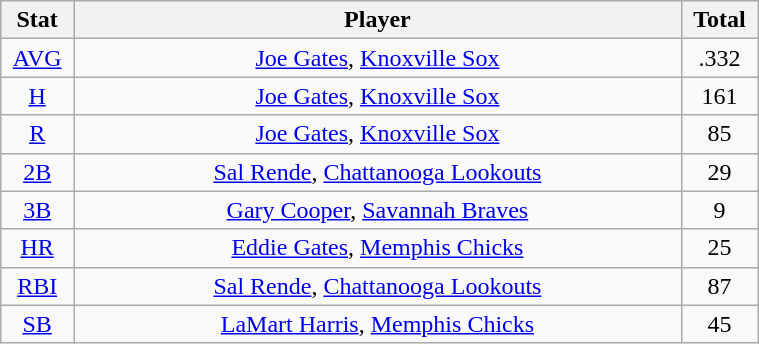<table class="wikitable" width="40%" style="text-align:center;">
<tr>
<th width="5%">Stat</th>
<th width="60%">Player</th>
<th width="5%">Total</th>
</tr>
<tr>
<td><a href='#'>AVG</a></td>
<td><a href='#'>Joe Gates</a>, <a href='#'>Knoxville Sox</a></td>
<td>.332</td>
</tr>
<tr>
<td><a href='#'>H</a></td>
<td><a href='#'>Joe Gates</a>, <a href='#'>Knoxville Sox</a></td>
<td>161</td>
</tr>
<tr>
<td><a href='#'>R</a></td>
<td><a href='#'>Joe Gates</a>, <a href='#'>Knoxville Sox</a></td>
<td>85</td>
</tr>
<tr>
<td><a href='#'>2B</a></td>
<td><a href='#'>Sal Rende</a>, <a href='#'>Chattanooga Lookouts</a></td>
<td>29</td>
</tr>
<tr>
<td><a href='#'>3B</a></td>
<td><a href='#'>Gary Cooper</a>, <a href='#'>Savannah Braves</a></td>
<td>9</td>
</tr>
<tr>
<td><a href='#'>HR</a></td>
<td><a href='#'>Eddie Gates</a>, <a href='#'>Memphis Chicks</a></td>
<td>25</td>
</tr>
<tr>
<td><a href='#'>RBI</a></td>
<td><a href='#'>Sal Rende</a>, <a href='#'>Chattanooga Lookouts</a></td>
<td>87</td>
</tr>
<tr>
<td><a href='#'>SB</a></td>
<td><a href='#'>LaMart Harris</a>, <a href='#'>Memphis Chicks</a></td>
<td>45</td>
</tr>
</table>
